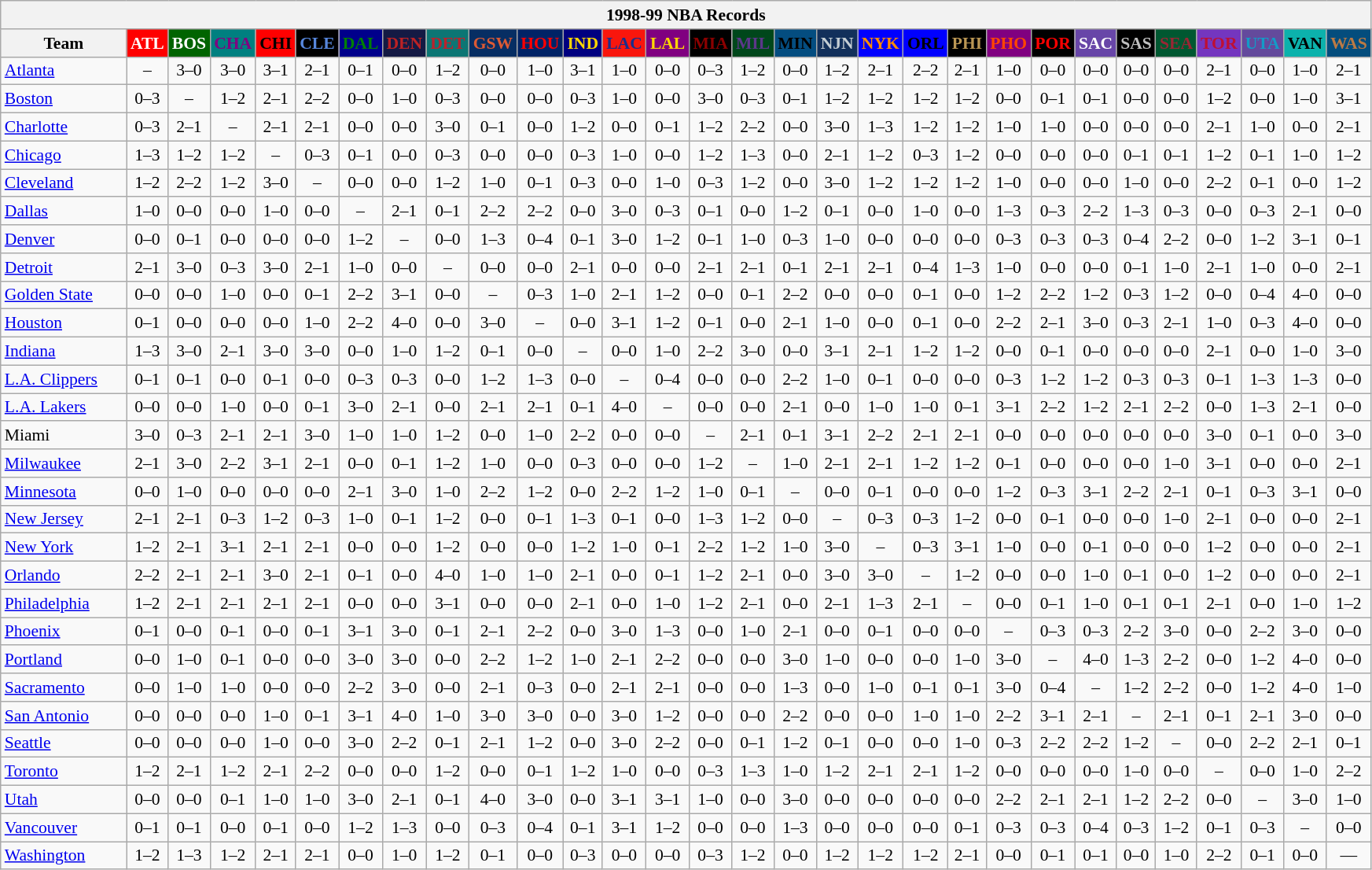<table class="wikitable" style="font-size:90%; text-align:center;">
<tr>
<th colspan=30>1998-99 NBA Records</th>
</tr>
<tr>
<th width=100>Team</th>
<th style="background:#FF0000;color:#FFFFFF;width=35">ATL</th>
<th style="background:#006400;color:#FFFFFF;width=35">BOS</th>
<th style="background:#008080;color:#800080;width=35">CHA</th>
<th style="background:#FF0000;color:#000000;width=35">CHI</th>
<th style="background:#000000;color:#5787DC;width=35">CLE</th>
<th style="background:#00008B;color:#008000;width=35">DAL</th>
<th style="background:#141A44;color:#BC2224;width=35">DEN</th>
<th style="background:#0C7674;color:#BB222C;width=35">DET</th>
<th style="background:#072E63;color:#DC5A34;width=35">GSW</th>
<th style="background:#002366;color:#FF0000;width=35">HOU</th>
<th style="background:#000080;color:#FFD700;width=35">IND</th>
<th style="background:#F9160D;color:#1A2E8B;width=35">LAC</th>
<th style="background:#800080;color:#FFD700;width=35">LAL</th>
<th style="background:#000000;color:#8B0000;width=35">MIA</th>
<th style="background:#00471B;color:#5C378A;width=35">MIL</th>
<th style="background:#044D80;color:#000000;width=35">MIN</th>
<th style="background:#12305B;color:#C4CED4;width=35">NJN</th>
<th style="background:#0000FF;color:#FF8C00;width=35">NYK</th>
<th style="background:#0000FF;color:#000000;width=35">ORL</th>
<th style="background:#000000;color:#BB9754;width=35">PHI</th>
<th style="background:#800080;color:#FF4500;width=35">PHO</th>
<th style="background:#000000;color:#FF0000;width=35">POR</th>
<th style="background:#6846A8;color:#FFFFFF;width=35">SAC</th>
<th style="background:#000000;color:#C0C0C0;width=35">SAS</th>
<th style="background:#005831;color:#992634;width=35">SEA</th>
<th style="background:#7436BF;color:#BE0F34;width=35">TOR</th>
<th style="background:#644A9C;color:#149BC7;width=35">UTA</th>
<th style="background:#0CB2AC;color:#000000;width=35">VAN</th>
<th style="background:#044D7D;color:#BC7A44;width=35">WAS</th>
</tr>
<tr>
<td style="text-align:left;"><a href='#'>Atlanta</a></td>
<td>–</td>
<td>3–0</td>
<td>3–0</td>
<td>3–1</td>
<td>2–1</td>
<td>0–1</td>
<td>0–0</td>
<td>1–2</td>
<td>0–0</td>
<td>1–0</td>
<td>3–1</td>
<td>1–0</td>
<td>0–0</td>
<td>0–3</td>
<td>1–2</td>
<td>0–0</td>
<td>1–2</td>
<td>2–1</td>
<td>2–2</td>
<td>2–1</td>
<td>1–0</td>
<td>0–0</td>
<td>0–0</td>
<td>0–0</td>
<td>0–0</td>
<td>2–1</td>
<td>0–0</td>
<td>1–0</td>
<td>2–1</td>
</tr>
<tr>
<td style="text-align:left;"><a href='#'>Boston</a></td>
<td>0–3</td>
<td>–</td>
<td>1–2</td>
<td>2–1</td>
<td>2–2</td>
<td>0–0</td>
<td>1–0</td>
<td>0–3</td>
<td>0–0</td>
<td>0–0</td>
<td>0–3</td>
<td>1–0</td>
<td>0–0</td>
<td>3–0</td>
<td>0–3</td>
<td>0–1</td>
<td>1–2</td>
<td>1–2</td>
<td>1–2</td>
<td>1–2</td>
<td>0–0</td>
<td>0–1</td>
<td>0–1</td>
<td>0–0</td>
<td>0–0</td>
<td>1–2</td>
<td>0–0</td>
<td>1–0</td>
<td>3–1</td>
</tr>
<tr>
<td style="text-align:left;"><a href='#'>Charlotte</a></td>
<td>0–3</td>
<td>2–1</td>
<td>–</td>
<td>2–1</td>
<td>2–1</td>
<td>0–0</td>
<td>0–0</td>
<td>3–0</td>
<td>0–1</td>
<td>0–0</td>
<td>1–2</td>
<td>0–0</td>
<td>0–1</td>
<td>1–2</td>
<td>2–2</td>
<td>0–0</td>
<td>3–0</td>
<td>1–3</td>
<td>1–2</td>
<td>1–2</td>
<td>1–0</td>
<td>1–0</td>
<td>0–0</td>
<td>0–0</td>
<td>0–0</td>
<td>2–1</td>
<td>1–0</td>
<td>0–0</td>
<td>2–1</td>
</tr>
<tr>
<td style="text-align:left;"><a href='#'>Chicago</a></td>
<td>1–3</td>
<td>1–2</td>
<td>1–2</td>
<td>–</td>
<td>0–3</td>
<td>0–1</td>
<td>0–0</td>
<td>0–3</td>
<td>0–0</td>
<td>0–0</td>
<td>0–3</td>
<td>1–0</td>
<td>0–0</td>
<td>1–2</td>
<td>1–3</td>
<td>0–0</td>
<td>2–1</td>
<td>1–2</td>
<td>0–3</td>
<td>1–2</td>
<td>0–0</td>
<td>0–0</td>
<td>0–0</td>
<td>0–1</td>
<td>0–1</td>
<td>1–2</td>
<td>0–1</td>
<td>1–0</td>
<td>1–2</td>
</tr>
<tr>
<td style="text-align:left;"><a href='#'>Cleveland</a></td>
<td>1–2</td>
<td>2–2</td>
<td>1–2</td>
<td>3–0</td>
<td>–</td>
<td>0–0</td>
<td>0–0</td>
<td>1–2</td>
<td>1–0</td>
<td>0–1</td>
<td>0–3</td>
<td>0–0</td>
<td>1–0</td>
<td>0–3</td>
<td>1–2</td>
<td>0–0</td>
<td>3–0</td>
<td>1–2</td>
<td>1–2</td>
<td>1–2</td>
<td>1–0</td>
<td>0–0</td>
<td>0–0</td>
<td>1–0</td>
<td>0–0</td>
<td>2–2</td>
<td>0–1</td>
<td>0–0</td>
<td>1–2</td>
</tr>
<tr>
<td style="text-align:left;"><a href='#'>Dallas</a></td>
<td>1–0</td>
<td>0–0</td>
<td>0–0</td>
<td>1–0</td>
<td>0–0</td>
<td>–</td>
<td>2–1</td>
<td>0–1</td>
<td>2–2</td>
<td>2–2</td>
<td>0–0</td>
<td>3–0</td>
<td>0–3</td>
<td>0–1</td>
<td>0–0</td>
<td>1–2</td>
<td>0–1</td>
<td>0–0</td>
<td>1–0</td>
<td>0–0</td>
<td>1–3</td>
<td>0–3</td>
<td>2–2</td>
<td>1–3</td>
<td>0–3</td>
<td>0–0</td>
<td>0–3</td>
<td>2–1</td>
<td>0–0</td>
</tr>
<tr>
<td style="text-align:left;"><a href='#'>Denver</a></td>
<td>0–0</td>
<td>0–1</td>
<td>0–0</td>
<td>0–0</td>
<td>0–0</td>
<td>1–2</td>
<td>–</td>
<td>0–0</td>
<td>1–3</td>
<td>0–4</td>
<td>0–1</td>
<td>3–0</td>
<td>1–2</td>
<td>0–1</td>
<td>1–0</td>
<td>0–3</td>
<td>1–0</td>
<td>0–0</td>
<td>0–0</td>
<td>0–0</td>
<td>0–3</td>
<td>0–3</td>
<td>0–3</td>
<td>0–4</td>
<td>2–2</td>
<td>0–0</td>
<td>1–2</td>
<td>3–1</td>
<td>0–1</td>
</tr>
<tr>
<td style="text-align:left;"><a href='#'>Detroit</a></td>
<td>2–1</td>
<td>3–0</td>
<td>0–3</td>
<td>3–0</td>
<td>2–1</td>
<td>1–0</td>
<td>0–0</td>
<td>–</td>
<td>0–0</td>
<td>0–0</td>
<td>2–1</td>
<td>0–0</td>
<td>0–0</td>
<td>2–1</td>
<td>2–1</td>
<td>0–1</td>
<td>2–1</td>
<td>2–1</td>
<td>0–4</td>
<td>1–3</td>
<td>1–0</td>
<td>0–0</td>
<td>0–0</td>
<td>0–1</td>
<td>1–0</td>
<td>2–1</td>
<td>1–0</td>
<td>0–0</td>
<td>2–1</td>
</tr>
<tr>
<td style="text-align:left;"><a href='#'>Golden State</a></td>
<td>0–0</td>
<td>0–0</td>
<td>1–0</td>
<td>0–0</td>
<td>0–1</td>
<td>2–2</td>
<td>3–1</td>
<td>0–0</td>
<td>–</td>
<td>0–3</td>
<td>1–0</td>
<td>2–1</td>
<td>1–2</td>
<td>0–0</td>
<td>0–1</td>
<td>2–2</td>
<td>0–0</td>
<td>0–0</td>
<td>0–1</td>
<td>0–0</td>
<td>1–2</td>
<td>2–2</td>
<td>1–2</td>
<td>0–3</td>
<td>1–2</td>
<td>0–0</td>
<td>0–4</td>
<td>4–0</td>
<td>0–0</td>
</tr>
<tr>
<td style="text-align:left;"><a href='#'>Houston</a></td>
<td>0–1</td>
<td>0–0</td>
<td>0–0</td>
<td>0–0</td>
<td>1–0</td>
<td>2–2</td>
<td>4–0</td>
<td>0–0</td>
<td>3–0</td>
<td>–</td>
<td>0–0</td>
<td>3–1</td>
<td>1–2</td>
<td>0–1</td>
<td>0–0</td>
<td>2–1</td>
<td>1–0</td>
<td>0–0</td>
<td>0–1</td>
<td>0–0</td>
<td>2–2</td>
<td>2–1</td>
<td>3–0</td>
<td>0–3</td>
<td>2–1</td>
<td>1–0</td>
<td>0–3</td>
<td>4–0</td>
<td>0–0</td>
</tr>
<tr>
<td style="text-align:left;"><a href='#'>Indiana</a></td>
<td>1–3</td>
<td>3–0</td>
<td>2–1</td>
<td>3–0</td>
<td>3–0</td>
<td>0–0</td>
<td>1–0</td>
<td>1–2</td>
<td>0–1</td>
<td>0–0</td>
<td>–</td>
<td>0–0</td>
<td>1–0</td>
<td>2–2</td>
<td>3–0</td>
<td>0–0</td>
<td>3–1</td>
<td>2–1</td>
<td>1–2</td>
<td>1–2</td>
<td>0–0</td>
<td>0–1</td>
<td>0–0</td>
<td>0–0</td>
<td>0–0</td>
<td>2–1</td>
<td>0–0</td>
<td>1–0</td>
<td>3–0</td>
</tr>
<tr>
<td style="text-align:left;"><a href='#'>L.A. Clippers</a></td>
<td>0–1</td>
<td>0–1</td>
<td>0–0</td>
<td>0–1</td>
<td>0–0</td>
<td>0–3</td>
<td>0–3</td>
<td>0–0</td>
<td>1–2</td>
<td>1–3</td>
<td>0–0</td>
<td>–</td>
<td>0–4</td>
<td>0–0</td>
<td>0–0</td>
<td>2–2</td>
<td>1–0</td>
<td>0–1</td>
<td>0–0</td>
<td>0–0</td>
<td>0–3</td>
<td>1–2</td>
<td>1–2</td>
<td>0–3</td>
<td>0–3</td>
<td>0–1</td>
<td>1–3</td>
<td>1–3</td>
<td>0–0</td>
</tr>
<tr>
<td style="text-align:left;"><a href='#'>L.A. Lakers</a></td>
<td>0–0</td>
<td>0–0</td>
<td>1–0</td>
<td>0–0</td>
<td>0–1</td>
<td>3–0</td>
<td>2–1</td>
<td>0–0</td>
<td>2–1</td>
<td>2–1</td>
<td>0–1</td>
<td>4–0</td>
<td>–</td>
<td>0–0</td>
<td>0–0</td>
<td>2–1</td>
<td>0–0</td>
<td>1–0</td>
<td>1–0</td>
<td>0–1</td>
<td>3–1</td>
<td>2–2</td>
<td>1–2</td>
<td>2–1</td>
<td>2–2</td>
<td>0–0</td>
<td>1–3</td>
<td>2–1</td>
<td>0–0</td>
</tr>
<tr>
<td style="text-align:left;">Miami</td>
<td>3–0</td>
<td>0–3</td>
<td>2–1</td>
<td>2–1</td>
<td>3–0</td>
<td>1–0</td>
<td>1–0</td>
<td>1–2</td>
<td>0–0</td>
<td>1–0</td>
<td>2–2</td>
<td>0–0</td>
<td>0–0</td>
<td>–</td>
<td>2–1</td>
<td>0–1</td>
<td>3–1</td>
<td>2–2</td>
<td>2–1</td>
<td>2–1</td>
<td>0–0</td>
<td>0–0</td>
<td>0–0</td>
<td>0–0</td>
<td>0–0</td>
<td>3–0</td>
<td>0–1</td>
<td>0–0</td>
<td>3–0</td>
</tr>
<tr>
<td style="text-align:left;"><a href='#'>Milwaukee</a></td>
<td>2–1</td>
<td>3–0</td>
<td>2–2</td>
<td>3–1</td>
<td>2–1</td>
<td>0–0</td>
<td>0–1</td>
<td>1–2</td>
<td>1–0</td>
<td>0–0</td>
<td>0–3</td>
<td>0–0</td>
<td>0–0</td>
<td>1–2</td>
<td>–</td>
<td>1–0</td>
<td>2–1</td>
<td>2–1</td>
<td>1–2</td>
<td>1–2</td>
<td>0–1</td>
<td>0–0</td>
<td>0–0</td>
<td>0–0</td>
<td>1–0</td>
<td>3–1</td>
<td>0–0</td>
<td>0–0</td>
<td>2–1</td>
</tr>
<tr>
<td style="text-align:left;"><a href='#'>Minnesota</a></td>
<td>0–0</td>
<td>1–0</td>
<td>0–0</td>
<td>0–0</td>
<td>0–0</td>
<td>2–1</td>
<td>3–0</td>
<td>1–0</td>
<td>2–2</td>
<td>1–2</td>
<td>0–0</td>
<td>2–2</td>
<td>1–2</td>
<td>1–0</td>
<td>0–1</td>
<td>–</td>
<td>0–0</td>
<td>0–1</td>
<td>0–0</td>
<td>0–0</td>
<td>1–2</td>
<td>0–3</td>
<td>3–1</td>
<td>2–2</td>
<td>2–1</td>
<td>0–1</td>
<td>0–3</td>
<td>3–1</td>
<td>0–0</td>
</tr>
<tr>
<td style="text-align:left;"><a href='#'>New Jersey</a></td>
<td>2–1</td>
<td>2–1</td>
<td>0–3</td>
<td>1–2</td>
<td>0–3</td>
<td>1–0</td>
<td>0–1</td>
<td>1–2</td>
<td>0–0</td>
<td>0–1</td>
<td>1–3</td>
<td>0–1</td>
<td>0–0</td>
<td>1–3</td>
<td>1–2</td>
<td>0–0</td>
<td>–</td>
<td>0–3</td>
<td>0–3</td>
<td>1–2</td>
<td>0–0</td>
<td>0–1</td>
<td>0–0</td>
<td>0–0</td>
<td>1–0</td>
<td>2–1</td>
<td>0–0</td>
<td>0–0</td>
<td>2–1</td>
</tr>
<tr>
<td style="text-align:left;"><a href='#'>New York</a></td>
<td>1–2</td>
<td>2–1</td>
<td>3–1</td>
<td>2–1</td>
<td>2–1</td>
<td>0–0</td>
<td>0–0</td>
<td>1–2</td>
<td>0–0</td>
<td>0–0</td>
<td>1–2</td>
<td>1–0</td>
<td>0–1</td>
<td>2–2</td>
<td>1–2</td>
<td>1–0</td>
<td>3–0</td>
<td>–</td>
<td>0–3</td>
<td>3–1</td>
<td>1–0</td>
<td>0–0</td>
<td>0–1</td>
<td>0–0</td>
<td>0–0</td>
<td>1–2</td>
<td>0–0</td>
<td>0–0</td>
<td>2–1</td>
</tr>
<tr>
<td style="text-align:left;"><a href='#'>Orlando</a></td>
<td>2–2</td>
<td>2–1</td>
<td>2–1</td>
<td>3–0</td>
<td>2–1</td>
<td>0–1</td>
<td>0–0</td>
<td>4–0</td>
<td>1–0</td>
<td>1–0</td>
<td>2–1</td>
<td>0–0</td>
<td>0–1</td>
<td>1–2</td>
<td>2–1</td>
<td>0–0</td>
<td>3–0</td>
<td>3–0</td>
<td>–</td>
<td>1–2</td>
<td>0–0</td>
<td>0–0</td>
<td>1–0</td>
<td>0–1</td>
<td>0–0</td>
<td>1–2</td>
<td>0–0</td>
<td>0–0</td>
<td>2–1</td>
</tr>
<tr>
<td style="text-align:left;"><a href='#'>Philadelphia</a></td>
<td>1–2</td>
<td>2–1</td>
<td>2–1</td>
<td>2–1</td>
<td>2–1</td>
<td>0–0</td>
<td>0–0</td>
<td>3–1</td>
<td>0–0</td>
<td>0–0</td>
<td>2–1</td>
<td>0–0</td>
<td>1–0</td>
<td>1–2</td>
<td>2–1</td>
<td>0–0</td>
<td>2–1</td>
<td>1–3</td>
<td>2–1</td>
<td>–</td>
<td>0–0</td>
<td>0–1</td>
<td>1–0</td>
<td>0–1</td>
<td>0–1</td>
<td>2–1</td>
<td>0–0</td>
<td>1–0</td>
<td>1–2</td>
</tr>
<tr>
<td style="text-align:left;"><a href='#'>Phoenix</a></td>
<td>0–1</td>
<td>0–0</td>
<td>0–1</td>
<td>0–0</td>
<td>0–1</td>
<td>3–1</td>
<td>3–0</td>
<td>0–1</td>
<td>2–1</td>
<td>2–2</td>
<td>0–0</td>
<td>3–0</td>
<td>1–3</td>
<td>0–0</td>
<td>1–0</td>
<td>2–1</td>
<td>0–0</td>
<td>0–1</td>
<td>0–0</td>
<td>0–0</td>
<td>–</td>
<td>0–3</td>
<td>0–3</td>
<td>2–2</td>
<td>3–0</td>
<td>0–0</td>
<td>2–2</td>
<td>3–0</td>
<td>0–0</td>
</tr>
<tr>
<td style="text-align:left;"><a href='#'>Portland</a></td>
<td>0–0</td>
<td>1–0</td>
<td>0–1</td>
<td>0–0</td>
<td>0–0</td>
<td>3–0</td>
<td>3–0</td>
<td>0–0</td>
<td>2–2</td>
<td>1–2</td>
<td>1–0</td>
<td>2–1</td>
<td>2–2</td>
<td>0–0</td>
<td>0–0</td>
<td>3–0</td>
<td>1–0</td>
<td>0–0</td>
<td>0–0</td>
<td>1–0</td>
<td>3–0</td>
<td>–</td>
<td>4–0</td>
<td>1–3</td>
<td>2–2</td>
<td>0–0</td>
<td>1–2</td>
<td>4–0</td>
<td>0–0</td>
</tr>
<tr>
<td style="text-align:left;"><a href='#'>Sacramento</a></td>
<td>0–0</td>
<td>1–0</td>
<td>1–0</td>
<td>0–0</td>
<td>0–0</td>
<td>2–2</td>
<td>3–0</td>
<td>0–0</td>
<td>2–1</td>
<td>0–3</td>
<td>0–0</td>
<td>2–1</td>
<td>2–1</td>
<td>0–0</td>
<td>0–0</td>
<td>1–3</td>
<td>0–0</td>
<td>1–0</td>
<td>0–1</td>
<td>0–1</td>
<td>3–0</td>
<td>0–4</td>
<td>–</td>
<td>1–2</td>
<td>2–2</td>
<td>0–0</td>
<td>1–2</td>
<td>4–0</td>
<td>1–0</td>
</tr>
<tr>
<td style="text-align:left;"><a href='#'>San Antonio</a></td>
<td>0–0</td>
<td>0–0</td>
<td>0–0</td>
<td>1–0</td>
<td>0–1</td>
<td>3–1</td>
<td>4–0</td>
<td>1–0</td>
<td>3–0</td>
<td>3–0</td>
<td>0–0</td>
<td>3–0</td>
<td>1–2</td>
<td>0–0</td>
<td>0–0</td>
<td>2–2</td>
<td>0–0</td>
<td>0–0</td>
<td>1–0</td>
<td>1–0</td>
<td>2–2</td>
<td>3–1</td>
<td>2–1</td>
<td>–</td>
<td>2–1</td>
<td>0–1</td>
<td>2–1</td>
<td>3–0</td>
<td>0–0</td>
</tr>
<tr>
<td style="text-align:left;"><a href='#'>Seattle</a></td>
<td>0–0</td>
<td>0–0</td>
<td>0–0</td>
<td>1–0</td>
<td>0–0</td>
<td>3–0</td>
<td>2–2</td>
<td>0–1</td>
<td>2–1</td>
<td>1–2</td>
<td>0–0</td>
<td>3–0</td>
<td>2–2</td>
<td>0–0</td>
<td>0–1</td>
<td>1–2</td>
<td>0–1</td>
<td>0–0</td>
<td>0–0</td>
<td>1–0</td>
<td>0–3</td>
<td>2–2</td>
<td>2–2</td>
<td>1–2</td>
<td>–</td>
<td>0–0</td>
<td>2–2</td>
<td>2–1</td>
<td>0–1</td>
</tr>
<tr>
<td style="text-align:left;"><a href='#'>Toronto</a></td>
<td>1–2</td>
<td>2–1</td>
<td>1–2</td>
<td>2–1</td>
<td>2–2</td>
<td>0–0</td>
<td>0–0</td>
<td>1–2</td>
<td>0–0</td>
<td>0–1</td>
<td>1–2</td>
<td>1–0</td>
<td>0–0</td>
<td>0–3</td>
<td>1–3</td>
<td>1–0</td>
<td>1–2</td>
<td>2–1</td>
<td>2–1</td>
<td>1–2</td>
<td>0–0</td>
<td>0–0</td>
<td>0–0</td>
<td>1–0</td>
<td>0–0</td>
<td>–</td>
<td>0–0</td>
<td>1–0</td>
<td>2–2</td>
</tr>
<tr>
<td style="text-align:left;"><a href='#'>Utah</a></td>
<td>0–0</td>
<td>0–0</td>
<td>0–1</td>
<td>1–0</td>
<td>1–0</td>
<td>3–0</td>
<td>2–1</td>
<td>0–1</td>
<td>4–0</td>
<td>3–0</td>
<td>0–0</td>
<td>3–1</td>
<td>3–1</td>
<td>1–0</td>
<td>0–0</td>
<td>3–0</td>
<td>0–0</td>
<td>0–0</td>
<td>0–0</td>
<td>0–0</td>
<td>2–2</td>
<td>2–1</td>
<td>2–1</td>
<td>1–2</td>
<td>2–2</td>
<td>0–0</td>
<td>–</td>
<td>3–0</td>
<td>1–0</td>
</tr>
<tr>
<td style="text-align:left;"><a href='#'>Vancouver</a></td>
<td>0–1</td>
<td>0–1</td>
<td>0–0</td>
<td>0–1</td>
<td>0–0</td>
<td>1–2</td>
<td>1–3</td>
<td>0–0</td>
<td>0–3</td>
<td>0–4</td>
<td>0–1</td>
<td>3–1</td>
<td>1–2</td>
<td>0–0</td>
<td>0–0</td>
<td>1–3</td>
<td>0–0</td>
<td>0–0</td>
<td>0–0</td>
<td>0–1</td>
<td>0–3</td>
<td>0–3</td>
<td>0–4</td>
<td>0–3</td>
<td>1–2</td>
<td>0–1</td>
<td>0–3</td>
<td>–</td>
<td>0–0</td>
</tr>
<tr>
<td style="text-align:left;"><a href='#'>Washington</a></td>
<td>1–2</td>
<td>1–3</td>
<td>1–2</td>
<td>2–1</td>
<td>2–1</td>
<td>0–0</td>
<td>1–0</td>
<td>1–2</td>
<td>0–1</td>
<td>0–0</td>
<td>0–3</td>
<td>0–0</td>
<td>0–0</td>
<td>0–3</td>
<td>1–2</td>
<td>0–0</td>
<td>1–2</td>
<td>1–2</td>
<td>1–2</td>
<td>2–1</td>
<td>0–0</td>
<td>0–1</td>
<td>0–1</td>
<td>0–0</td>
<td>1–0</td>
<td>2–2</td>
<td>0–1</td>
<td>0–0</td>
<td>—</td>
</tr>
</table>
